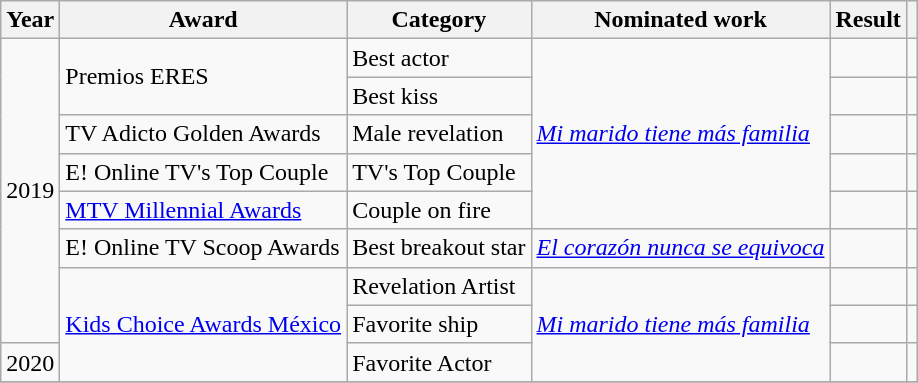<table class="wikitable">
<tr>
<th>Year</th>
<th>Award</th>
<th>Category</th>
<th>Nominated work</th>
<th>Result</th>
<th></th>
</tr>
<tr>
<td rowspan="8">2019</td>
<td rowspan="2">Premios ERES</td>
<td>Best actor</td>
<td rowspan="5"><em><a href='#'>Mi marido tiene más familia</a></em></td>
<td></td>
<td></td>
</tr>
<tr>
<td>Best kiss</td>
<td></td>
<td></td>
</tr>
<tr>
<td>TV Adicto Golden Awards</td>
<td>Male revelation</td>
<td></td>
<td></td>
</tr>
<tr>
<td>E! Online TV's Top Couple</td>
<td>TV's Top Couple</td>
<td></td>
<td></td>
</tr>
<tr>
<td><a href='#'>MTV Millennial Awards</a></td>
<td>Couple on fire</td>
<td></td>
<td></td>
</tr>
<tr>
<td>E! Online TV Scoop Awards</td>
<td>Best breakout star</td>
<td><em><a href='#'>El corazón nunca se equivoca</a></em></td>
<td></td>
<td></td>
</tr>
<tr>
<td rowspan="3"><a href='#'>Kids Choice Awards México</a></td>
<td>Revelation Artist</td>
<td rowspan="3"><em><a href='#'>Mi marido tiene más familia</a></em></td>
<td></td>
<td></td>
</tr>
<tr>
<td>Favorite ship</td>
<td></td>
<td></td>
</tr>
<tr>
<td>2020</td>
<td>Favorite Actor</td>
<td></td>
<td></td>
</tr>
<tr>
</tr>
</table>
